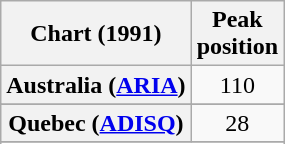<table class="wikitable sortable plainrowheaders" style="text-align:center">
<tr>
<th scope="col">Chart (1991)</th>
<th scope="col">Peak<br>position</th>
</tr>
<tr>
<th scope="row">Australia (<a href='#'>ARIA</a>)</th>
<td>110</td>
</tr>
<tr>
</tr>
<tr>
</tr>
<tr>
</tr>
<tr>
<th scope="row">Quebec (<a href='#'>ADISQ</a>)</th>
<td align="center">28</td>
</tr>
<tr>
</tr>
<tr>
</tr>
<tr>
</tr>
</table>
